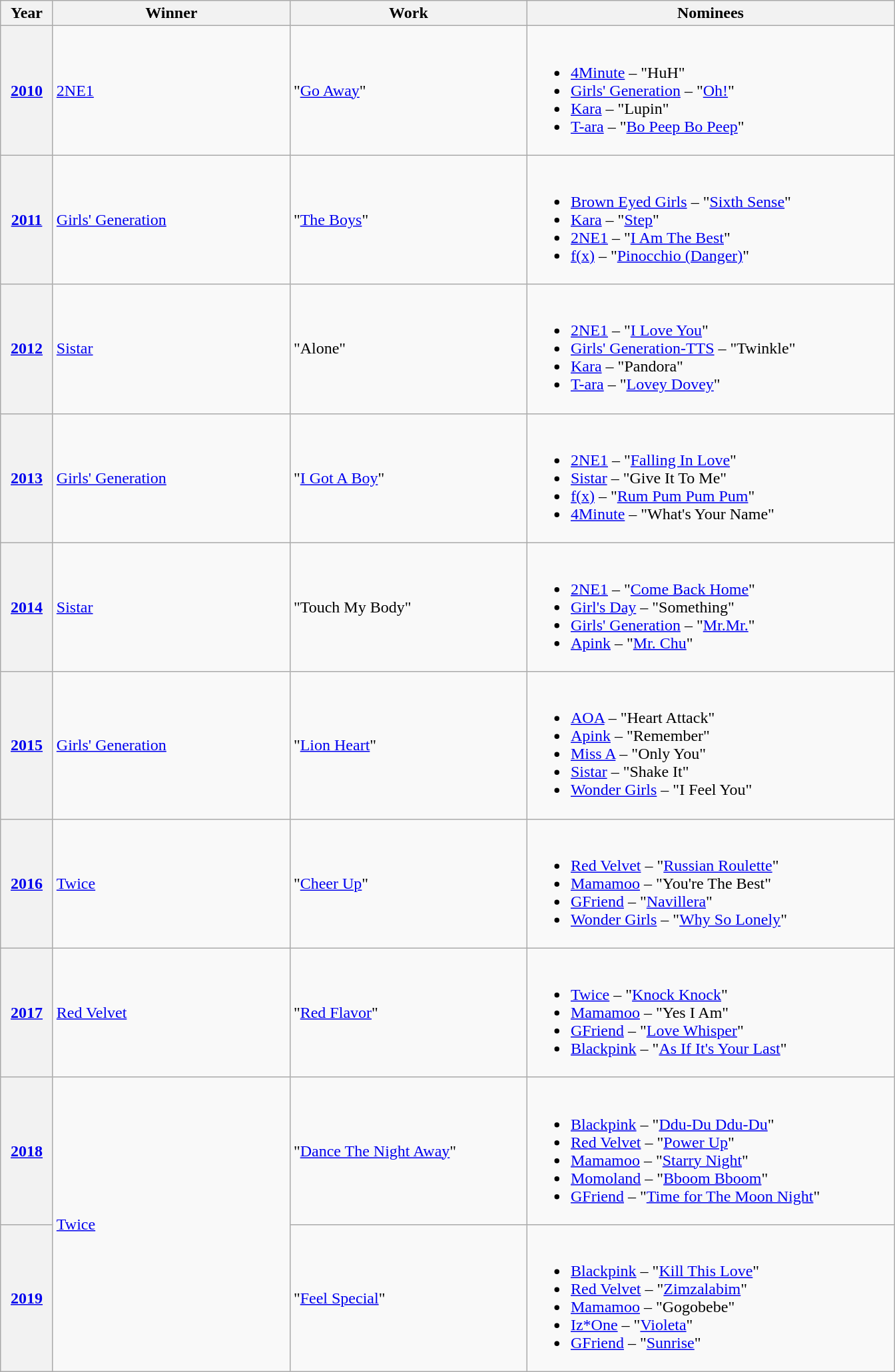<table class="wikitable plainrowheaders">
<tr>
<th width="45">Year</th>
<th width="230">Winner</th>
<th width="230">Work</th>
<th width="360">Nominees</th>
</tr>
<tr>
<th scope="row" style="text-align:center"><a href='#'>2010</a></th>
<td><a href='#'>2NE1</a></td>
<td>"<a href='#'>Go Away</a>"</td>
<td><br><ul><li><a href='#'>4Minute</a> – "HuH"</li><li><a href='#'>Girls' Generation</a> – "<a href='#'>Oh!</a>"</li><li><a href='#'>Kara</a> – "Lupin"</li><li><a href='#'>T-ara</a> – "<a href='#'>Bo Peep Bo Peep</a>"</li></ul></td>
</tr>
<tr>
<th scope="row" style="text-align:center"><a href='#'>2011</a></th>
<td><a href='#'>Girls' Generation</a></td>
<td>"<a href='#'>The Boys</a>"</td>
<td><br><ul><li><a href='#'>Brown Eyed Girls</a> – "<a href='#'>Sixth Sense</a>"</li><li><a href='#'>Kara</a> – "<a href='#'>Step</a>"</li><li><a href='#'>2NE1</a> – "<a href='#'>I Am The Best</a>"</li><li><a href='#'>f(x)</a> – "<a href='#'>Pinocchio (Danger)</a>"</li></ul></td>
</tr>
<tr>
<th scope="row" style="text-align:center"><a href='#'>2012</a></th>
<td><a href='#'>Sistar</a></td>
<td>"Alone"</td>
<td><br><ul><li><a href='#'>2NE1</a> – "<a href='#'>I Love You</a>"</li><li><a href='#'>Girls' Generation-TTS</a> – "Twinkle"</li><li><a href='#'>Kara</a> – "Pandora"</li><li><a href='#'>T-ara</a> – "<a href='#'>Lovey Dovey</a>"</li></ul></td>
</tr>
<tr>
<th scope="row" style="text-align:center"><a href='#'>2013</a></th>
<td><a href='#'>Girls' Generation</a></td>
<td>"<a href='#'>I Got A Boy</a>"</td>
<td><br><ul><li><a href='#'>2NE1</a> – "<a href='#'>Falling In Love</a>"</li><li><a href='#'>Sistar</a> – "Give It To Me"</li><li><a href='#'>f(x)</a> – "<a href='#'>Rum Pum Pum Pum</a>"</li><li><a href='#'>4Minute</a> – "What's Your Name"</li></ul></td>
</tr>
<tr>
<th scope="row" style="text-align:center"><a href='#'>2014</a></th>
<td><a href='#'>Sistar</a></td>
<td>"Touch My Body"</td>
<td><br><ul><li><a href='#'>2NE1</a> – "<a href='#'>Come Back Home</a>"</li><li><a href='#'>Girl's Day</a> – "Something"</li><li><a href='#'>Girls' Generation</a> – "<a href='#'>Mr.Mr.</a>"</li><li><a href='#'>Apink</a> – "<a href='#'>Mr. Chu</a>"</li></ul></td>
</tr>
<tr>
<th scope="row" style="text-align:center"><a href='#'>2015</a></th>
<td><a href='#'>Girls' Generation</a></td>
<td>"<a href='#'>Lion Heart</a>"</td>
<td><br><ul><li><a href='#'>AOA</a> – "Heart Attack"</li><li><a href='#'>Apink</a> – "Remember"</li><li><a href='#'>Miss A</a> – "Only You"</li><li><a href='#'>Sistar</a> – "Shake It"</li><li><a href='#'>Wonder Girls</a> – "I Feel You"</li></ul></td>
</tr>
<tr>
<th scope="row" style="text-align:center"><a href='#'>2016</a></th>
<td><a href='#'>Twice</a></td>
<td>"<a href='#'>Cheer Up</a>"</td>
<td><br><ul><li><a href='#'>Red Velvet</a> – "<a href='#'>Russian Roulette</a>"</li><li><a href='#'>Mamamoo</a> – "You're The Best"</li><li><a href='#'>GFriend</a> – "<a href='#'>Navillera</a>"</li><li><a href='#'>Wonder Girls</a> – "<a href='#'>Why So Lonely</a>"</li></ul></td>
</tr>
<tr>
<th scope="row" style="text-align:center"><a href='#'>2017</a></th>
<td><a href='#'>Red Velvet</a></td>
<td>"<a href='#'>Red Flavor</a>"</td>
<td><br><ul><li><a href='#'>Twice</a> – "<a href='#'>Knock Knock</a>"</li><li><a href='#'>Mamamoo</a> – "Yes I Am"</li><li><a href='#'>GFriend</a> – "<a href='#'>Love Whisper</a>"</li><li><a href='#'>Blackpink</a> – "<a href='#'>As If It's Your Last</a>"</li></ul></td>
</tr>
<tr>
<th scope="row" style="text-align:center"><a href='#'>2018</a></th>
<td rowspan="2"><a href='#'>Twice</a></td>
<td>"<a href='#'>Dance The Night Away</a>"</td>
<td><br><ul><li><a href='#'>Blackpink</a> – "<a href='#'>Ddu-Du Ddu-Du</a>"</li><li><a href='#'>Red Velvet</a> – "<a href='#'>Power Up</a>"</li><li><a href='#'>Mamamoo</a> – "<a href='#'>Starry Night</a>"</li><li><a href='#'>Momoland</a> – "<a href='#'>Bboom Bboom</a>"</li><li><a href='#'>GFriend</a> – "<a href='#'>Time for The Moon Night</a>"</li></ul></td>
</tr>
<tr>
<th scope="row" style="text-align:center"><a href='#'>2019</a></th>
<td>"<a href='#'>Feel Special</a>"</td>
<td><br><ul><li><a href='#'>Blackpink</a> – "<a href='#'>Kill This Love</a>"</li><li><a href='#'>Red Velvet</a> – "<a href='#'>Zimzalabim</a>"</li><li><a href='#'>Mamamoo</a> – "Gogobebe"</li><li><a href='#'>Iz*One</a> – "<a href='#'>Violeta</a>"</li><li><a href='#'>GFriend</a> – "<a href='#'>Sunrise</a>"</li></ul></td>
</tr>
</table>
